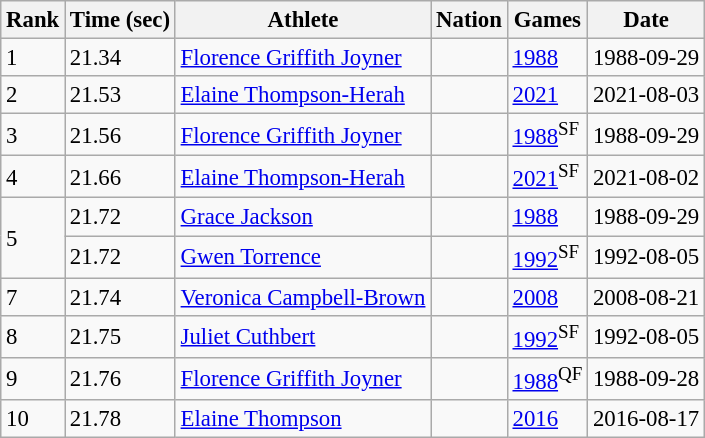<table class=wikitable style="font-size:95%">
<tr>
<th>Rank</th>
<th>Time (sec)</th>
<th>Athlete</th>
<th>Nation</th>
<th>Games</th>
<th>Date</th>
</tr>
<tr>
<td>1</td>
<td>21.34</td>
<td><a href='#'>Florence Griffith Joyner</a></td>
<td></td>
<td><a href='#'>1988</a></td>
<td>1988-09-29</td>
</tr>
<tr>
<td>2</td>
<td>21.53</td>
<td><a href='#'>Elaine Thompson-Herah</a></td>
<td></td>
<td><a href='#'>2021</a></td>
<td>2021-08-03</td>
</tr>
<tr>
<td>3</td>
<td>21.56</td>
<td><a href='#'>Florence Griffith Joyner</a></td>
<td></td>
<td><a href='#'>1988</a><sup>SF</sup></td>
<td>1988-09-29</td>
</tr>
<tr>
<td>4</td>
<td>21.66</td>
<td><a href='#'>Elaine Thompson-Herah</a></td>
<td></td>
<td><a href='#'>2021</a><sup>SF</sup></td>
<td>2021-08-02</td>
</tr>
<tr>
<td rowspan=2>5</td>
<td>21.72</td>
<td><a href='#'>Grace Jackson</a></td>
<td></td>
<td><a href='#'>1988</a></td>
<td>1988-09-29</td>
</tr>
<tr>
<td>21.72</td>
<td><a href='#'>Gwen Torrence</a></td>
<td></td>
<td><a href='#'>1992</a><sup>SF</sup></td>
<td>1992-08-05</td>
</tr>
<tr>
<td>7</td>
<td>21.74</td>
<td><a href='#'>Veronica Campbell-Brown</a></td>
<td></td>
<td><a href='#'>2008</a></td>
<td>2008-08-21</td>
</tr>
<tr>
<td>8</td>
<td>21.75</td>
<td><a href='#'>Juliet Cuthbert</a></td>
<td></td>
<td><a href='#'>1992</a><sup>SF</sup></td>
<td>1992-08-05</td>
</tr>
<tr>
<td>9</td>
<td>21.76</td>
<td><a href='#'>Florence Griffith Joyner</a></td>
<td></td>
<td><a href='#'>1988</a><sup>QF</sup></td>
<td>1988-09-28</td>
</tr>
<tr>
<td>10</td>
<td>21.78</td>
<td><a href='#'>Elaine Thompson</a></td>
<td></td>
<td><a href='#'>2016</a></td>
<td>2016-08-17</td>
</tr>
</table>
